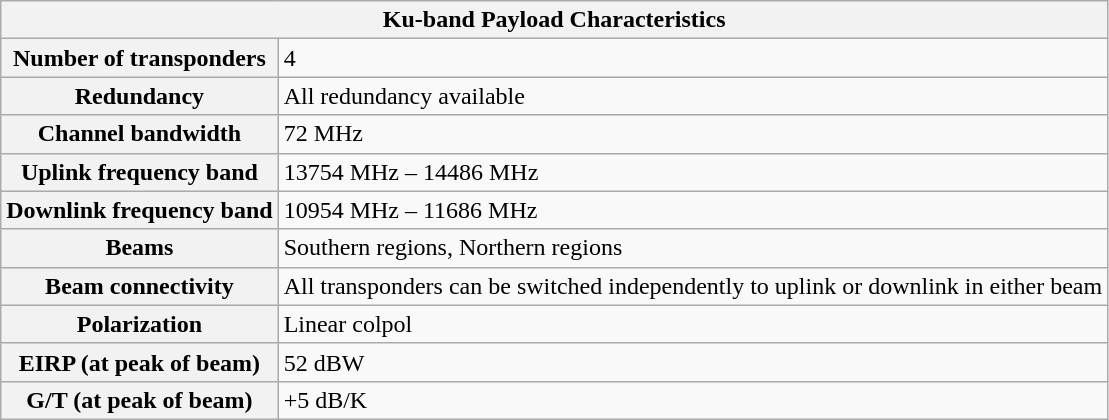<table class="wikitable">
<tr>
<th colspan="2">Ku-band Payload Characteristics</th>
</tr>
<tr>
<th scope="row">Number of transponders</th>
<td>4</td>
</tr>
<tr>
<th scope="row">Redundancy</th>
<td>All redundancy available</td>
</tr>
<tr>
<th scope="row">Channel bandwidth</th>
<td>72 MHz</td>
</tr>
<tr>
<th scope="row">Uplink frequency band</th>
<td>13754 MHz – 14486 MHz</td>
</tr>
<tr>
<th scope="row">Downlink frequency band</th>
<td>10954 MHz – 11686 MHz</td>
</tr>
<tr>
<th scope="row">Beams</th>
<td>Southern regions, Northern regions</td>
</tr>
<tr>
<th scope="row">Beam connectivity</th>
<td>All transponders can be switched independently to uplink or downlink in either beam</td>
</tr>
<tr>
<th scope="row">Polarization</th>
<td>Linear colpol</td>
</tr>
<tr>
<th scope="row">EIRP (at peak of beam)</th>
<td>52 dBW</td>
</tr>
<tr>
<th scope="row">G/T (at peak of beam)</th>
<td>+5 dB/K</td>
</tr>
</table>
